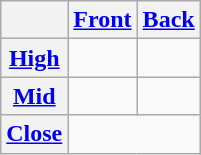<table class="wikitable" style="text-align: center;">
<tr>
<th></th>
<th><a href='#'>Front</a></th>
<th><a href='#'>Back</a></th>
</tr>
<tr>
<th><a href='#'>High</a></th>
<td></td>
<td></td>
</tr>
<tr>
<th><a href='#'>Mid</a></th>
<td></td>
<td></td>
</tr>
<tr>
<th><a href='#'>Close</a></th>
<td colspan="2"></td>
</tr>
</table>
